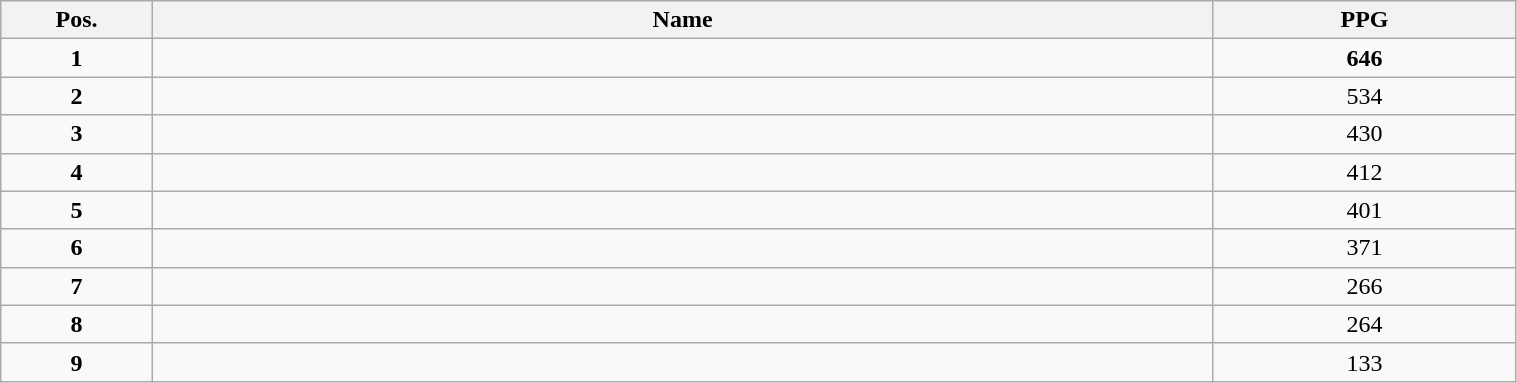<table class="wikitable" style="width:80%;">
<tr>
<th style="width:10%;">Pos.</th>
<th style="width:70%;">Name</th>
<th style="width:20%;">PPG</th>
</tr>
<tr>
<td align=center><strong>1</strong></td>
<td><strong></strong></td>
<td align=center><strong>646</strong></td>
</tr>
<tr>
<td align=center><strong>2</strong></td>
<td></td>
<td align=center>534</td>
</tr>
<tr>
<td align=center><strong>3</strong></td>
<td></td>
<td align=center>430</td>
</tr>
<tr>
<td align=center><strong>4</strong></td>
<td></td>
<td align=center>412</td>
</tr>
<tr>
<td align=center><strong>5</strong></td>
<td></td>
<td align=center>401</td>
</tr>
<tr>
<td align=center><strong>6</strong></td>
<td></td>
<td align=center>371</td>
</tr>
<tr>
<td align=center><strong>7</strong></td>
<td></td>
<td align=center>266</td>
</tr>
<tr>
<td align=center><strong>8</strong></td>
<td></td>
<td align=center>264</td>
</tr>
<tr>
<td align=center><strong>9</strong></td>
<td></td>
<td align=center>133</td>
</tr>
</table>
